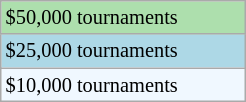<table class="wikitable"  style="font-size:85%; width:13%;">
<tr style="background:#addfad;">
<td>$50,000 tournaments</td>
</tr>
<tr style="background:lightblue;">
<td>$25,000 tournaments</td>
</tr>
<tr style="background:#f0f8ff;">
<td>$10,000 tournaments</td>
</tr>
</table>
